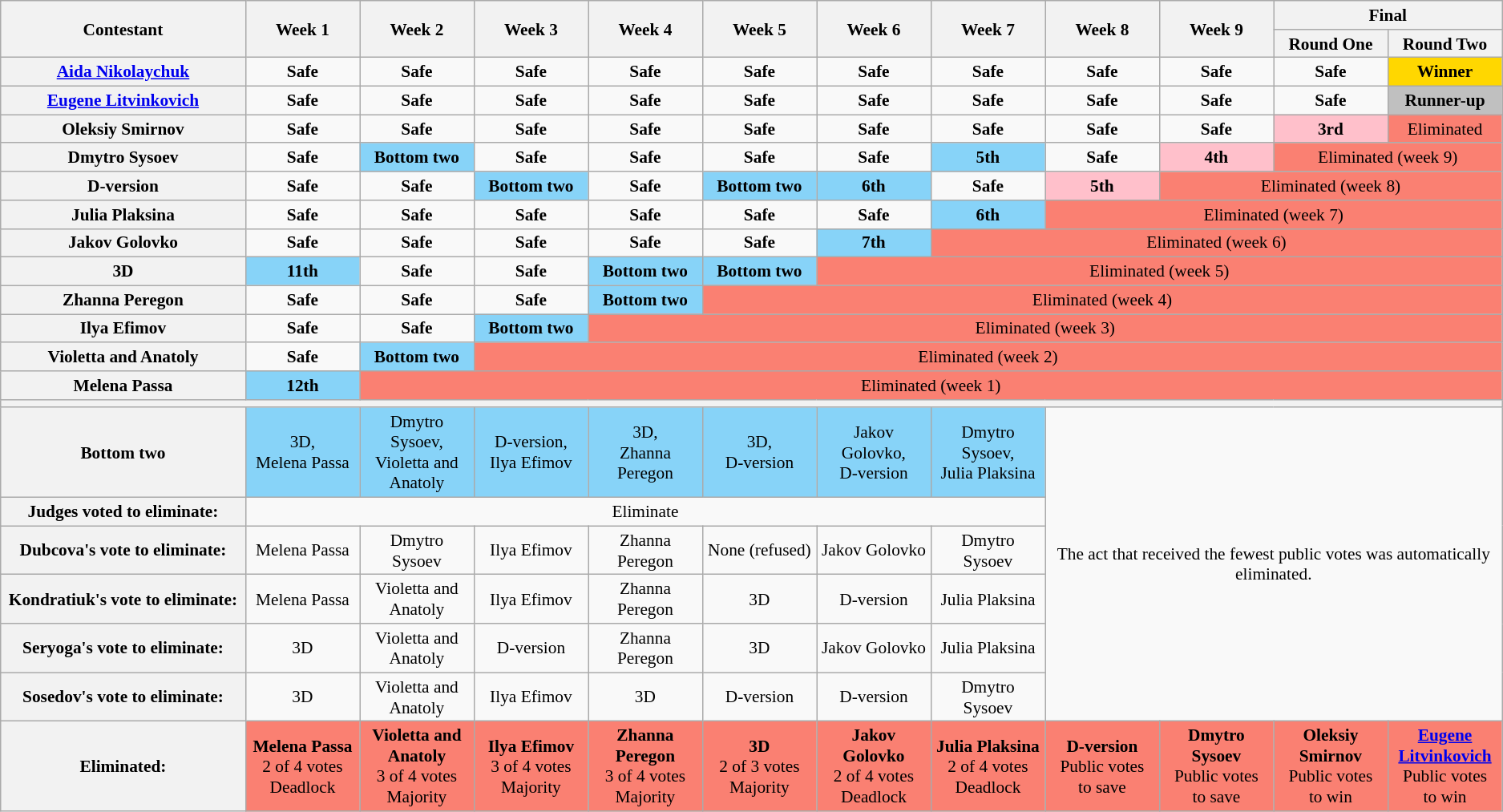<table class="wikitable" style="text-align:center; font-size:89%">
<tr>
<th style="width:15%" rowspan="2" scope="col">Contestant</th>
<th style="width:7%" rowspan="2" scope="col">Week 1</th>
<th style="width:7%" rowspan="2" scope="col">Week 2</th>
<th style="width:7%" rowspan="2" scope="col">Week 3</th>
<th style="width:7%" rowspan="2" scope="col">Week 4</th>
<th style="width:7%" rowspan="2" scope="col">Week 5</th>
<th style="width:7%" rowspan="2" scope="col">Week 6</th>
<th style="width:7%" rowspan="2" scope="col">Week 7</th>
<th style="width:7%" rowspan="2" scope="col">Week 8</th>
<th style="width:7%" rowspan="2" scope="col">Week 9</th>
<th colspan="2">Final</th>
</tr>
<tr>
<th style="width:7%">Round One</th>
<th style="width:7%">Round Two</th>
</tr>
<tr>
<th scope="row"><a href='#'>Aida Nikolaychuk</a></th>
<td><strong>Safe</strong></td>
<td><strong>Safe</strong></td>
<td><strong>Safe</strong></td>
<td><strong>Safe</strong></td>
<td><strong>Safe</strong></td>
<td><strong>Safe</strong></td>
<td><strong>Safe</strong></td>
<td><strong>Safe</strong></td>
<td><strong>Safe</strong></td>
<td><strong>Safe</strong></td>
<td style="background:gold"><strong>Winner</strong></td>
</tr>
<tr>
<th scope="row"><a href='#'>Eugene Litvinkovich</a></th>
<td><strong>Safe</strong></td>
<td><strong>Safe</strong></td>
<td><strong>Safe</strong></td>
<td><strong>Safe</strong></td>
<td><strong>Safe</strong></td>
<td><strong>Safe</strong></td>
<td><strong>Safe</strong></td>
<td><strong>Safe</strong></td>
<td><strong>Safe</strong></td>
<td><strong>Safe</strong></td>
<td style="background:silver"><strong>Runner-up</strong></td>
</tr>
<tr>
<th scope="row">Oleksiy Smirnov</th>
<td><strong>Safe</strong></td>
<td><strong>Safe</strong></td>
<td><strong>Safe</strong></td>
<td><strong>Safe</strong></td>
<td><strong>Safe</strong></td>
<td><strong>Safe</strong></td>
<td><strong>Safe</strong></td>
<td><strong>Safe</strong></td>
<td><strong>Safe</strong></td>
<td style="background:pink"><strong>3rd</strong></td>
<td colspan="1" style="background:salmon">Eliminated</td>
</tr>
<tr>
<th scope="row">Dmytro Sysoev</th>
<td><strong>Safe</strong></td>
<td style="background:#87D3F8"><strong>Bottom two</strong></td>
<td><strong>Safe</strong></td>
<td><strong>Safe</strong></td>
<td><strong>Safe</strong></td>
<td><strong>Safe</strong></td>
<td style="background:#87D3F8"><strong>5th</strong></td>
<td><strong>Safe</strong></td>
<td style="background:pink"><strong>4th</strong></td>
<td colspan="2" style="background:salmon">Eliminated (week 9)</td>
</tr>
<tr>
<th scope="row">D-version</th>
<td><strong>Safe</strong></td>
<td><strong>Safe</strong></td>
<td style="background:#87D3F8"><strong>Bottom two</strong></td>
<td><strong>Safe</strong></td>
<td style="background:#87D3F8"><strong>Bottom two</strong></td>
<td style="background:#87D3F8"><strong>6th</strong></td>
<td><strong>Safe</strong></td>
<td style="background:pink"><strong>5th</strong></td>
<td colspan="3" style="background:salmon">Eliminated (week 8)</td>
</tr>
<tr>
<th scope="row">Julia Plaksina</th>
<td><strong>Safe</strong></td>
<td><strong>Safe</strong></td>
<td><strong>Safe</strong></td>
<td><strong>Safe</strong></td>
<td><strong>Safe</strong></td>
<td><strong>Safe</strong></td>
<td style="background:#87D3F8"><strong>6th</strong></td>
<td colspan="4" style="background:salmon">Eliminated (week 7)</td>
</tr>
<tr>
<th scope="row">Jakov Golovko</th>
<td><strong>Safe</strong></td>
<td><strong>Safe</strong></td>
<td><strong>Safe</strong></td>
<td><strong>Safe</strong></td>
<td><strong>Safe</strong></td>
<td style="background:#87D3F8"><strong>7th</strong></td>
<td colspan="5" style="background:salmon">Eliminated (week 6)</td>
</tr>
<tr>
<th scope="row">3D</th>
<td style="background:#87D3F8"><strong>11th</strong></td>
<td><strong>Safe</strong></td>
<td><strong>Safe</strong></td>
<td style="background:#87D3F8"><strong>Bottom two</strong></td>
<td style="background:#87D3F8"><strong>Bottom two</strong></td>
<td colspan="6" style="background:salmon">Eliminated (week 5)</td>
</tr>
<tr>
<th scope="row">Zhanna Peregon</th>
<td><strong>Safe</strong></td>
<td><strong>Safe</strong></td>
<td><strong>Safe</strong></td>
<td style="background:#87D3F8"><strong>Bottom two</strong></td>
<td colspan="7" style="background:salmon">Eliminated (week 4)</td>
</tr>
<tr>
<th scope="row">Ilya Efimov</th>
<td><strong>Safe</strong></td>
<td><strong>Safe</strong></td>
<td style="background:#87D3F8"><strong>Bottom two</strong></td>
<td colspan="8" style="background:salmon">Eliminated (week 3)</td>
</tr>
<tr>
<th scope="row">Violetta and Anatoly</th>
<td><strong>Safe</strong></td>
<td style="background:#87D3F8"><strong>Bottom two</strong></td>
<td colspan="9" style="background:salmon">Eliminated (week 2)</td>
</tr>
<tr>
<th scope="row">Melena Passa</th>
<td style="background:#87D3F8"><strong>12th</strong></td>
<td colspan="10" style="background:salmon">Eliminated (week 1)</td>
</tr>
<tr>
<th colspan="13"></th>
</tr>
<tr>
<th scope="row">Bottom two</th>
<td style="background:#87D3F8">3D,<br>Melena Passa</td>
<td style="background:#87D3F8">Dmytro Sysoev,<br>Violetta and Anatoly</td>
<td style="background:#87D3F8">D-version,<br>Ilya Efimov</td>
<td style="background:#87D3F8">3D,<br>Zhanna Peregon</td>
<td style="background:#87D3F8">3D,<br>D-version</td>
<td style="background:#87D3F8">Jakov Golovko,<br>D-version</td>
<td style="background:#87D3F8">Dmytro Sysoev,<br>Julia Plaksina</td>
<td rowspan="6" colspan="4">The act that received the fewest public votes was automatically eliminated.</td>
</tr>
<tr>
<th scope="row">Judges voted to eliminate:</th>
<td colspan="7">Eliminate</td>
</tr>
<tr>
<th scope="row">Dubcova's vote to eliminate:</th>
<td>Melena Passa</td>
<td>Dmytro Sysoev</td>
<td>Ilya Efimov</td>
<td>Zhanna Peregon</td>
<td>None (refused)</td>
<td>Jakov Golovko</td>
<td>Dmytro Sysoev</td>
</tr>
<tr>
<th scope="row">Kondratiuk's vote to eliminate:</th>
<td>Melena Passa</td>
<td>Violetta and Anatoly</td>
<td>Ilya Efimov</td>
<td>Zhanna Peregon</td>
<td>3D</td>
<td>D-version</td>
<td>Julia Plaksina</td>
</tr>
<tr>
<th scope="row">Seryoga's vote to eliminate:</th>
<td>3D</td>
<td>Violetta and Anatoly</td>
<td>D-version</td>
<td>Zhanna Peregon</td>
<td>3D</td>
<td>Jakov Golovko</td>
<td>Julia Plaksina</td>
</tr>
<tr>
<th scope="row">Sosedov's vote to eliminate:</th>
<td>3D</td>
<td>Violetta and Anatoly</td>
<td>Ilya Efimov</td>
<td>3D</td>
<td>D-version</td>
<td>D-version</td>
<td>Dmytro Sysoev</td>
</tr>
<tr>
<th scope="row">Eliminated:</th>
<td style="background:salmon;"><strong>Melena Passa</strong><br>2 of 4 votes<br> Deadlock</td>
<td style="background:salmon;"><strong>Violetta and Anatoly</strong><br>3 of 4 votes<br> Majority</td>
<td style="background:salmon;"><strong>Ilya Efimov</strong><br>3 of 4 votes<br> Majority</td>
<td style="background:salmon;"><strong>Zhanna Peregon</strong><br>3 of 4 votes<br> Majority</td>
<td style="background:salmon;"><strong>3D</strong><br>2 of 3 votes<br> Majority</td>
<td style="background:salmon;"><strong>Jakov Golovko</strong><br>2 of 4 votes<br> Deadlock</td>
<td style="background:salmon;"><strong>Julia Plaksina</strong><br>2 of 4 votes<br> Deadlock</td>
<td style="background:salmon;"><strong>D-version</strong> <br> Public votes <br> to save</td>
<td style="background:salmon;"><strong>Dmytro Sysoev</strong> <br> Public votes <br> to save</td>
<td style="background:salmon;"><strong>Oleksiy Smirnov</strong> <br> Public votes <br> to win</td>
<td style="background:salmon;" rowspan="1"><strong><a href='#'>Eugene Litvinkovich</a></strong> <br> Public votes <br> to win</td>
</tr>
</table>
